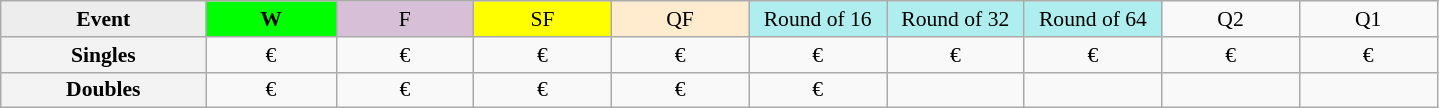<table class=wikitable style=font-size:90%;text-align:center>
<tr>
<td width=130 bgcolor=ededed><strong>Event</strong></td>
<td width=80 bgcolor=lime><strong>W</strong></td>
<td width=85 bgcolor=thistle>F</td>
<td width=85 bgcolor=ffff00>SF</td>
<td width=85 bgcolor=ffebcd>QF</td>
<td width=85 bgcolor=afeeee>Round of 16</td>
<td width=85 bgcolor=afeeee>Round of 32</td>
<td width=85 bgcolor=afeeee>Round of 64</td>
<td width=85>Q2</td>
<td width=85>Q1</td>
</tr>
<tr>
<th style=background:#f3f3f3>Singles</th>
<td>€</td>
<td>€</td>
<td>€</td>
<td>€</td>
<td>€</td>
<td>€</td>
<td>€</td>
<td>€</td>
<td>€</td>
</tr>
<tr>
<th style=background:#f3f3f3>Doubles</th>
<td>€</td>
<td>€</td>
<td>€</td>
<td>€</td>
<td>€</td>
<td></td>
<td></td>
<td></td>
<td></td>
</tr>
</table>
